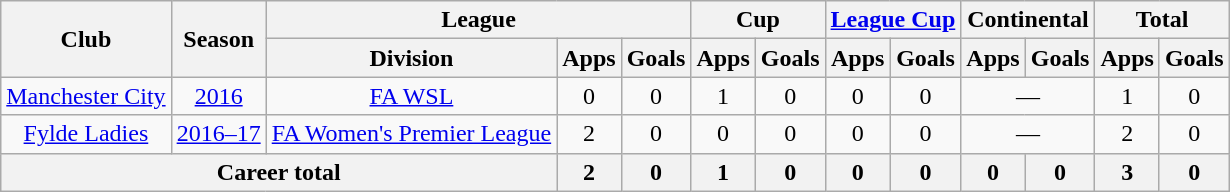<table class="wikitable" style="text-align:center">
<tr>
<th rowspan="2">Club</th>
<th rowspan="2">Season</th>
<th colspan="3">League</th>
<th colspan="2">Cup</th>
<th colspan="2"><a href='#'>League Cup</a></th>
<th colspan="2">Continental</th>
<th colspan="2">Total</th>
</tr>
<tr>
<th>Division</th>
<th>Apps</th>
<th>Goals</th>
<th>Apps</th>
<th>Goals</th>
<th>Apps</th>
<th>Goals</th>
<th>Apps</th>
<th>Goals</th>
<th>Apps</th>
<th>Goals</th>
</tr>
<tr>
<td><a href='#'>Manchester City</a></td>
<td><a href='#'>2016</a></td>
<td><a href='#'>FA WSL</a></td>
<td>0</td>
<td>0</td>
<td>1</td>
<td>0</td>
<td>0</td>
<td>0</td>
<td colspan="2">—</td>
<td>1</td>
<td>0</td>
</tr>
<tr>
<td><a href='#'>Fylde Ladies</a></td>
<td><a href='#'>2016–17</a></td>
<td><a href='#'>FA Women's Premier League</a></td>
<td>2</td>
<td>0</td>
<td>0</td>
<td>0</td>
<td>0</td>
<td>0</td>
<td colspan="2">—</td>
<td>2</td>
<td>0</td>
</tr>
<tr>
<th colspan="3">Career total</th>
<th>2</th>
<th>0</th>
<th>1</th>
<th>0</th>
<th>0</th>
<th>0</th>
<th>0</th>
<th>0</th>
<th>3</th>
<th>0</th>
</tr>
</table>
